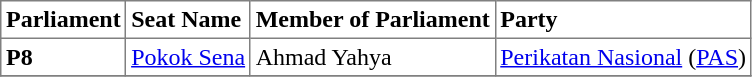<table class="toccolours sortable" border="1" cellpadding="3" style="border-collapse:collapse; text-align: left;">
<tr>
<th align="center">Parliament</th>
<th>Seat Name</th>
<th>Member of Parliament</th>
<th>Party</th>
</tr>
<tr>
<th align="left">P8</th>
<td><a href='#'>Pokok Sena</a></td>
<td>Ahmad Yahya</td>
<td><a href='#'>Perikatan Nasional</a> (<a href='#'>PAS</a>)</td>
</tr>
<tr>
</tr>
</table>
